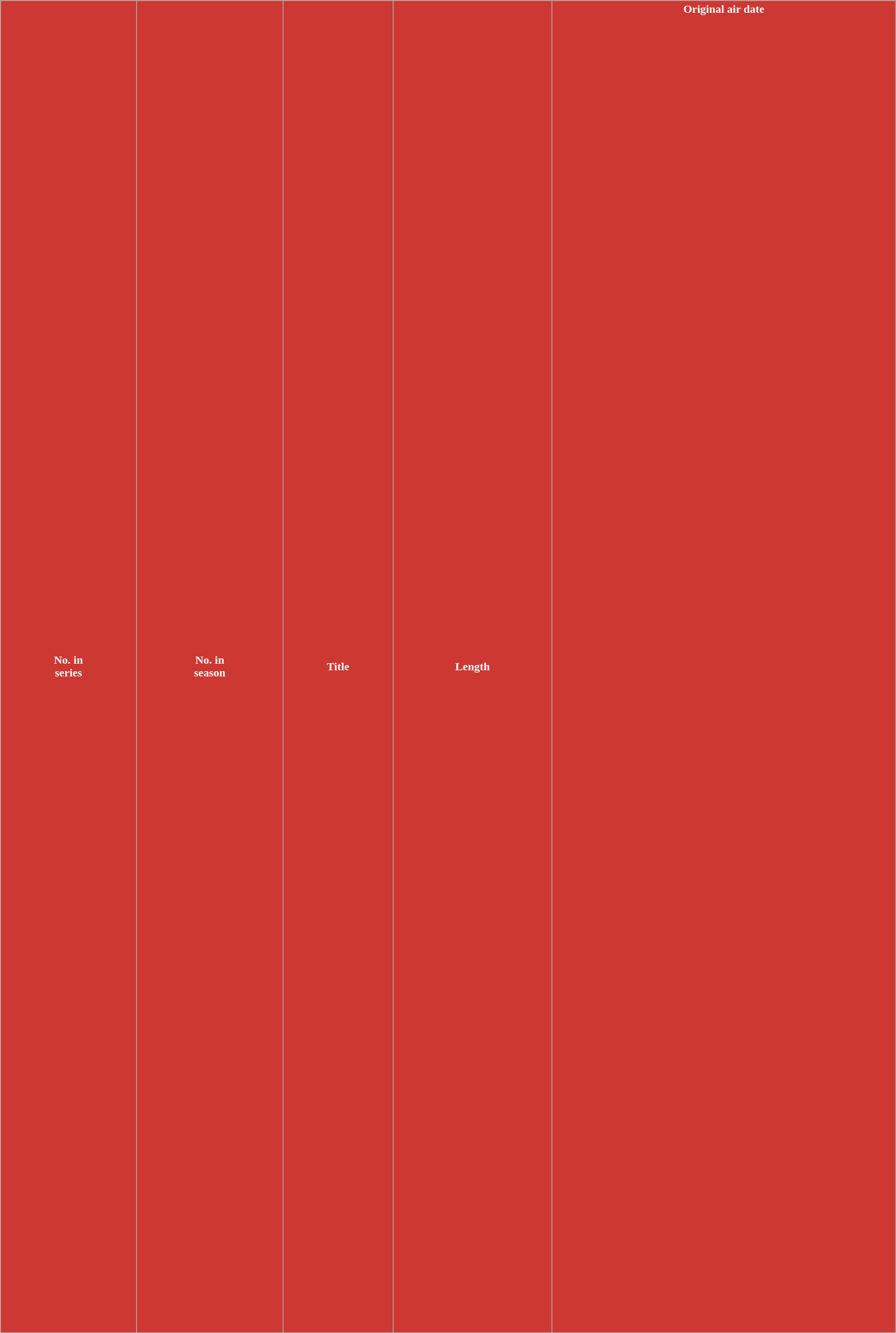<table class="wikitable plainrowheaders" style="width:100%; margin:auto; background:#FFFFFF;">
<tr>
<th scope="col" style="background-color: #CD3832; color:#fff; text-align: center;">No. in<br>series</th>
<th scope="col" style="background-color: #CD3832; color:#fff; text-align: center;">No. in<br>season</th>
<th scope="col" style="background-color: #CD3832; color:#fff; text-align: center;">Title</th>
<th scope="col" style="background-color: #CD3832; color:#fff; text-align: center;">Length</th>
<th scope="col" style="background-color: #CD3832; color:#fff; text-align: center;">Original air date<br><br><br><br><br><br><br><br><br><br><br><br><br><br><br><br><br><br><br><br><br><br><br><br><br><br><br><br><br><br><br><br><br><br><br><br><br><br><br><br><br><br><br><br><br><br><br><br><br><br><br><br><br><br><br><br><br><br><br><br><br><br><br><br><br><br><br><br><br><br><br><br><br><br><br><br><br><br><br><br><br><br><br><br><br><br><br><br><br><br><br><br><br><br><br><br><br><br><br><br><br><br><br><br></th>
</tr>
</table>
